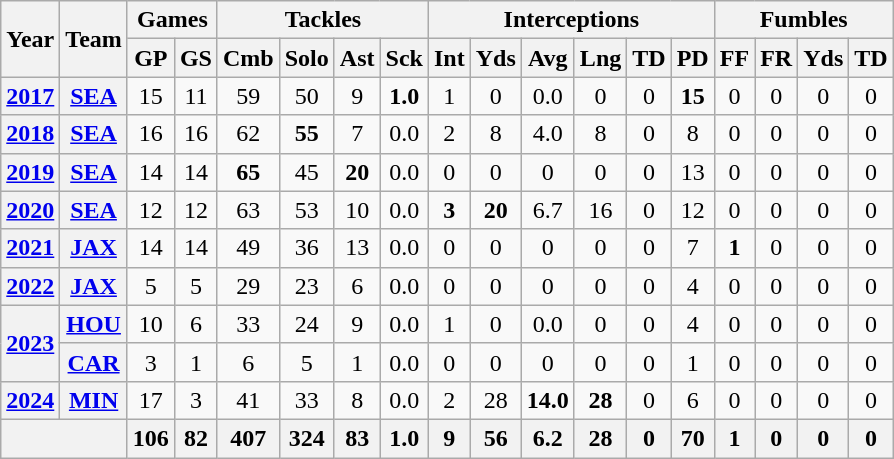<table class="wikitable" style="text-align: center;">
<tr>
<th rowspan="2">Year</th>
<th rowspan="2">Team</th>
<th colspan="2">Games</th>
<th colspan="4">Tackles</th>
<th colspan="6">Interceptions</th>
<th colspan="4">Fumbles</th>
</tr>
<tr>
<th>GP</th>
<th>GS</th>
<th>Cmb</th>
<th>Solo</th>
<th>Ast</th>
<th>Sck</th>
<th>Int</th>
<th>Yds</th>
<th>Avg</th>
<th>Lng</th>
<th>TD</th>
<th>PD</th>
<th>FF</th>
<th>FR</th>
<th>Yds</th>
<th>TD</th>
</tr>
<tr>
<th><a href='#'>2017</a></th>
<th><a href='#'>SEA</a></th>
<td>15</td>
<td>11</td>
<td>59</td>
<td>50</td>
<td>9</td>
<td><strong>1.0</strong></td>
<td>1</td>
<td>0</td>
<td>0.0</td>
<td>0</td>
<td>0</td>
<td><strong>15</strong></td>
<td>0</td>
<td>0</td>
<td>0</td>
<td>0</td>
</tr>
<tr>
<th><a href='#'>2018</a></th>
<th><a href='#'>SEA</a></th>
<td>16</td>
<td>16</td>
<td>62</td>
<td><strong>55</strong></td>
<td>7</td>
<td>0.0</td>
<td>2</td>
<td>8</td>
<td>4.0</td>
<td>8</td>
<td>0</td>
<td>8</td>
<td>0</td>
<td>0</td>
<td>0</td>
<td>0</td>
</tr>
<tr>
<th><a href='#'>2019</a></th>
<th><a href='#'>SEA</a></th>
<td>14</td>
<td>14</td>
<td><strong>65</strong></td>
<td>45</td>
<td><strong>20</strong></td>
<td>0.0</td>
<td>0</td>
<td>0</td>
<td>0</td>
<td>0</td>
<td>0</td>
<td>13</td>
<td>0</td>
<td>0</td>
<td>0</td>
<td>0</td>
</tr>
<tr>
<th><a href='#'>2020</a></th>
<th><a href='#'>SEA</a></th>
<td>12</td>
<td>12</td>
<td>63</td>
<td>53</td>
<td>10</td>
<td>0.0</td>
<td><strong>3</strong></td>
<td><strong>20</strong></td>
<td>6.7</td>
<td>16</td>
<td>0</td>
<td>12</td>
<td>0</td>
<td>0</td>
<td>0</td>
<td>0</td>
</tr>
<tr>
<th><a href='#'>2021</a></th>
<th><a href='#'>JAX</a></th>
<td>14</td>
<td>14</td>
<td>49</td>
<td>36</td>
<td>13</td>
<td>0.0</td>
<td>0</td>
<td>0</td>
<td>0</td>
<td>0</td>
<td>0</td>
<td>7</td>
<td><strong>1</strong></td>
<td>0</td>
<td>0</td>
<td>0</td>
</tr>
<tr>
<th><a href='#'>2022</a></th>
<th><a href='#'>JAX</a></th>
<td>5</td>
<td>5</td>
<td>29</td>
<td>23</td>
<td>6</td>
<td>0.0</td>
<td>0</td>
<td>0</td>
<td>0</td>
<td>0</td>
<td>0</td>
<td>4</td>
<td>0</td>
<td>0</td>
<td>0</td>
<td>0</td>
</tr>
<tr>
<th rowspan="2"><a href='#'>2023</a></th>
<th><a href='#'>HOU</a></th>
<td>10</td>
<td>6</td>
<td>33</td>
<td>24</td>
<td>9</td>
<td>0.0</td>
<td>1</td>
<td>0</td>
<td>0.0</td>
<td>0</td>
<td>0</td>
<td>4</td>
<td>0</td>
<td>0</td>
<td>0</td>
<td>0</td>
</tr>
<tr>
<th><a href='#'>CAR</a></th>
<td>3</td>
<td>1</td>
<td>6</td>
<td>5</td>
<td>1</td>
<td>0.0</td>
<td>0</td>
<td>0</td>
<td>0</td>
<td>0</td>
<td>0</td>
<td>1</td>
<td>0</td>
<td>0</td>
<td>0</td>
<td>0</td>
</tr>
<tr>
<th><a href='#'>2024</a></th>
<th><a href='#'>MIN</a></th>
<td>17</td>
<td>3</td>
<td>41</td>
<td>33</td>
<td>8</td>
<td>0.0</td>
<td>2</td>
<td>28</td>
<td><strong>14.0</strong></td>
<td><strong>28</strong></td>
<td>0</td>
<td>6</td>
<td>0</td>
<td>0</td>
<td>0</td>
<td>0</td>
</tr>
<tr>
<th colspan="2"></th>
<th>106</th>
<th>82</th>
<th>407</th>
<th>324</th>
<th>83</th>
<th>1.0</th>
<th>9</th>
<th>56</th>
<th>6.2</th>
<th>28</th>
<th>0</th>
<th>70</th>
<th>1</th>
<th>0</th>
<th>0</th>
<th>0</th>
</tr>
</table>
